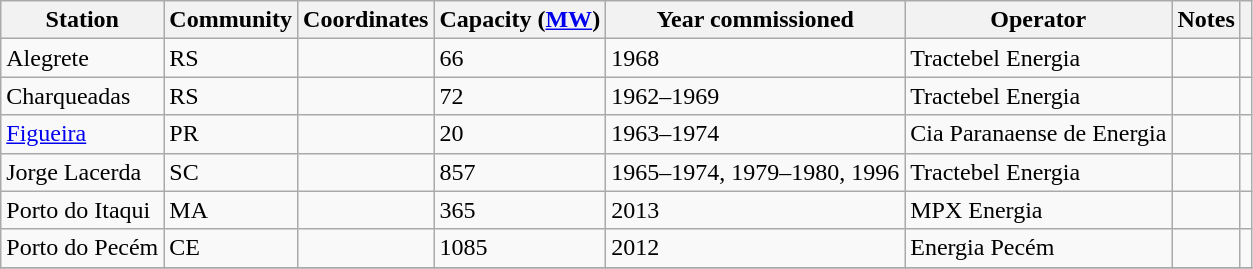<table class="wikitable sortable">
<tr>
<th>Station</th>
<th>Community</th>
<th>Coordinates</th>
<th>Capacity (<a href='#'>MW</a>)</th>
<th>Year commissioned</th>
<th>Operator</th>
<th>Notes</th>
<th></th>
</tr>
<tr>
<td>Alegrete</td>
<td>RS</td>
<td></td>
<td>66</td>
<td>1968</td>
<td>Tractebel Energia</td>
<td></td>
<td></td>
</tr>
<tr>
<td>Charqueadas</td>
<td>RS</td>
<td></td>
<td>72</td>
<td>1962–1969</td>
<td>Tractebel Energia</td>
<td></td>
<td></td>
</tr>
<tr>
<td><a href='#'>Figueira</a></td>
<td>PR</td>
<td></td>
<td>20</td>
<td>1963–1974</td>
<td>Cia Paranaense de Energia</td>
<td></td>
<td></td>
</tr>
<tr>
<td>Jorge Lacerda</td>
<td>SC</td>
<td></td>
<td>857</td>
<td>1965–1974, 1979–1980, 1996</td>
<td>Tractebel Energia</td>
<td></td>
<td></td>
</tr>
<tr>
<td>Porto do Itaqui</td>
<td>MA</td>
<td></td>
<td>365</td>
<td>2013</td>
<td>MPX Energia</td>
<td></td>
<td></td>
</tr>
<tr>
<td>Porto do Pecém</td>
<td>CE</td>
<td></td>
<td>1085</td>
<td>2012</td>
<td>Energia Pecém</td>
<td></td>
<td></td>
</tr>
<tr>
</tr>
</table>
